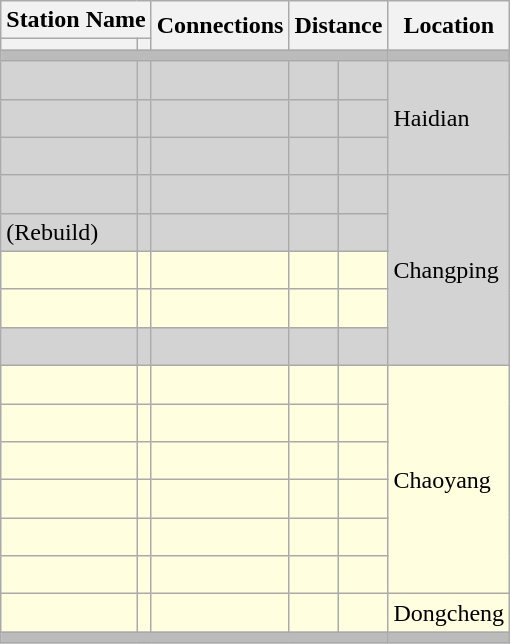<table class="wikitable">
<tr>
<th colspan="2">Station Name</th>
<th rowspan="2">Connections</th>
<th colspan="2" rowspan="2">Distance<br></th>
<th rowspan="2">Location</th>
</tr>
<tr>
<th></th>
<th></th>
</tr>
<tr style = "background:#bbbbbb; height: 2pt">
<td colspan="5"></td>
<td></td>
</tr>
<tr bgcolor="lightgrey">
<td></td>
<td></td>
<td></td>
<td> </td>
<td> </td>
<td rowspan="3">Haidian</td>
</tr>
<tr bgcolor="lightgrey">
<td></td>
<td></td>
<td></td>
<td> </td>
<td> </td>
</tr>
<tr bgcolor="lightgrey">
<td></td>
<td></td>
<td></td>
<td> </td>
<td> </td>
</tr>
<tr bgcolor="lightgrey">
<td></td>
<td></td>
<td> </td>
<td> </td>
<td> </td>
<td rowspan="5">Changping</td>
</tr>
<tr bgcolor="lightgrey">
<td> (Rebuild)</td>
<td></td>
<td></td>
<td> </td>
<td> </td>
</tr>
<tr bgcolor="lightyellow">
<td></td>
<td></td>
<td></td>
<td> </td>
<td> </td>
</tr>
<tr bgcolor="lightyellow">
<td></td>
<td></td>
<td></td>
<td> </td>
<td> </td>
</tr>
<tr bgcolor="lightgrey">
<td></td>
<td></td>
<td></td>
<td> </td>
<td> </td>
</tr>
<tr bgcolor="lightyellow">
<td></td>
<td></td>
<td></td>
<td> </td>
<td> </td>
<td rowspan="6">Chaoyang</td>
</tr>
<tr bgcolor="lightyellow">
<td></td>
<td></td>
<td></td>
<td> </td>
<td> </td>
</tr>
<tr bgcolor="lightyellow">
<td></td>
<td></td>
<td> </td>
<td> </td>
<td> </td>
</tr>
<tr bgcolor="lightyellow">
<td></td>
<td></td>
<td></td>
<td> </td>
<td> </td>
</tr>
<tr bgcolor="lightyellow">
<td></td>
<td></td>
<td></td>
<td> </td>
<td> </td>
</tr>
<tr bgcolor="lightyellow">
<td></td>
<td></td>
<td></td>
<td> </td>
<td> </td>
</tr>
<tr bgcolor="lightyellow">
<td></td>
<td></td>
<td> </td>
<td> </td>
<td> </td>
<td>Dongcheng</td>
</tr>
<tr style = "background:#bbbbbb; height: 2pt">
<td colspan="5"></td>
<td></td>
</tr>
</table>
